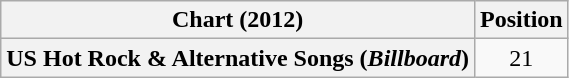<table class="wikitable plainrowheaders" style="text-align:center">
<tr>
<th scope="col">Chart (2012)</th>
<th scope="col">Position</th>
</tr>
<tr>
<th scope="row">US Hot Rock & Alternative Songs (<em>Billboard</em>)</th>
<td>21</td>
</tr>
</table>
